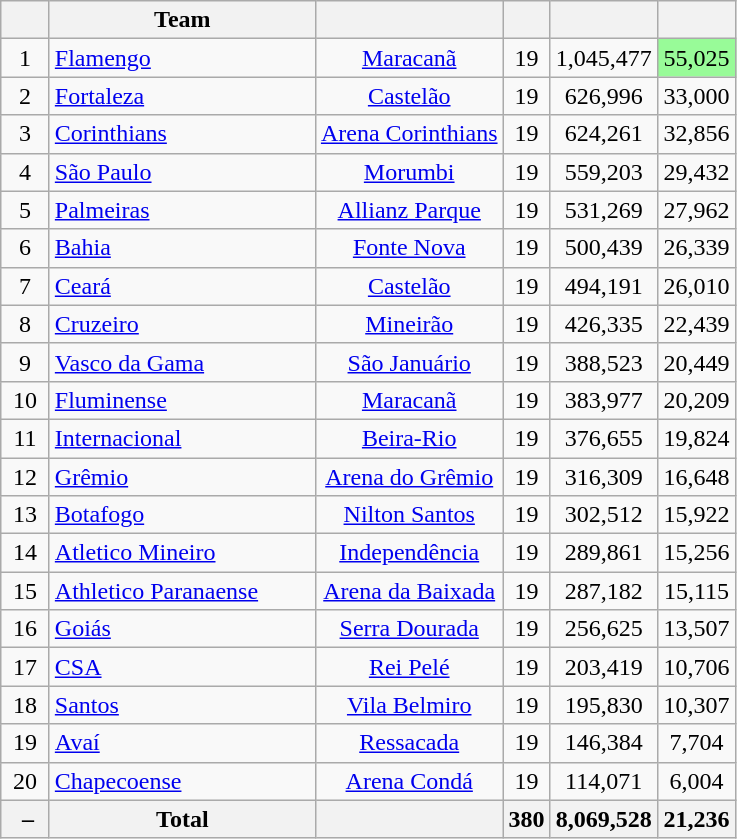<table class="wikitable sortable">
<tr>
<th width=25></th>
<th width=170>Team</th>
<th></th>
<th></th>
<th width=45></th>
<th width=45></th>
</tr>
<tr>
<td align=center>1</td>
<td><a href='#'>Flamengo</a></td>
<td align="center"><a href='#'>Maracanã</a></td>
<td align="center">19</td>
<td align="center">1,045,477</td>
<td align="center" bgcolor="#98fb98">55,025</td>
</tr>
<tr>
<td align="center">2</td>
<td><a href='#'>Fortaleza</a></td>
<td align="center"><a href='#'>Castelão</a></td>
<td align="center">19</td>
<td align="center">626,996</td>
<td align="center">33,000</td>
</tr>
<tr>
<td align=center>3</td>
<td><a href='#'>Corinthians</a></td>
<td align="center"><a href='#'>Arena Corinthians</a></td>
<td align="center">19</td>
<td align="center">624,261</td>
<td align="center">32,856</td>
</tr>
<tr>
<td align=center>4</td>
<td><a href='#'>São Paulo</a></td>
<td align="center"><a href='#'>Morumbi</a></td>
<td align="center">19</td>
<td align="center">559,203</td>
<td align="center">29,432</td>
</tr>
<tr>
<td align=center>5</td>
<td><a href='#'>Palmeiras</a></td>
<td align="center"><a href='#'>Allianz Parque</a></td>
<td align="center">19</td>
<td align="center">531,269</td>
<td align="center">27,962</td>
</tr>
<tr>
<td align="center">6</td>
<td><a href='#'>Bahia</a></td>
<td align="center"><a href='#'>Fonte Nova</a></td>
<td align="center">19</td>
<td align="center">500,439</td>
<td align="center">26,339</td>
</tr>
<tr>
<td align="center">7</td>
<td><a href='#'>Ceará</a></td>
<td align="center"><a href='#'>Castelão</a></td>
<td align="center">19</td>
<td align="center">494,191</td>
<td align="center">26,010</td>
</tr>
<tr>
<td align="center">8</td>
<td><a href='#'>Cruzeiro</a></td>
<td align="center"><a href='#'>Mineirão</a></td>
<td align="center">19</td>
<td align="center">426,335</td>
<td align="center">22,439</td>
</tr>
<tr>
<td align="center">9</td>
<td><a href='#'>Vasco da Gama</a></td>
<td align="center"><a href='#'>São Januário</a></td>
<td align="center">19</td>
<td align="center">388,523</td>
<td align="center">20,449</td>
</tr>
<tr>
<td align=center>10</td>
<td><a href='#'>Fluminense</a></td>
<td align="center"><a href='#'>Maracanã</a></td>
<td align="center">19</td>
<td align="center">383,977</td>
<td align="center">20,209</td>
</tr>
<tr>
<td align="center">11</td>
<td><a href='#'>Internacional</a></td>
<td align="center"><a href='#'>Beira-Rio</a></td>
<td align="center">19</td>
<td align="center">376,655</td>
<td align="center">19,824</td>
</tr>
<tr>
<td align=center>12</td>
<td><a href='#'>Grêmio</a></td>
<td align="center"><a href='#'>Arena do Grêmio</a></td>
<td align="center">19</td>
<td align="center">316,309</td>
<td align="center">16,648</td>
</tr>
<tr>
<td align="center">13</td>
<td><a href='#'>Botafogo</a></td>
<td align="center"><a href='#'>Nilton Santos</a></td>
<td align="center">19</td>
<td align="center">302,512</td>
<td align="center">15,922</td>
</tr>
<tr>
<td align="center">14</td>
<td><a href='#'>Atletico Mineiro</a></td>
<td align="center"><a href='#'>Independência</a></td>
<td align="center">19</td>
<td align="center">289,861</td>
<td align="center">15,256</td>
</tr>
<tr>
<td align="center">15</td>
<td><a href='#'>Athletico Paranaense</a></td>
<td align="center"><a href='#'>Arena da Baixada</a></td>
<td align="center">19</td>
<td align="center">287,182</td>
<td align="center">15,115</td>
</tr>
<tr>
<td align="center">16</td>
<td><a href='#'>Goiás</a></td>
<td align="center"><a href='#'>Serra Dourada</a></td>
<td align="center">19</td>
<td align="center">256,625</td>
<td align="center">13,507</td>
</tr>
<tr>
<td align="center">17</td>
<td><a href='#'>CSA</a></td>
<td align="center"><a href='#'>Rei Pelé</a></td>
<td align="center">19</td>
<td align="center">203,419</td>
<td align="center">10,706</td>
</tr>
<tr>
<td align="center">18</td>
<td><a href='#'>Santos</a></td>
<td align="center"><a href='#'>Vila Belmiro</a></td>
<td align="center">19</td>
<td align="center">195,830</td>
<td align="center">10,307</td>
</tr>
<tr>
<td align="center">19</td>
<td><a href='#'>Avaí</a></td>
<td align="center"><a href='#'>Ressacada</a></td>
<td align="center">19</td>
<td align="center">146,384</td>
<td align="center">7,704</td>
</tr>
<tr>
<td align=center>20</td>
<td><a href='#'>Chapecoense</a></td>
<td align="center"><a href='#'>Arena Condá</a></td>
<td align="center">19</td>
<td align="center">114,071</td>
<td align="center">6,004</td>
</tr>
<tr>
<th align=center> –</th>
<th>Total</th>
<th></th>
<th align=center>380</th>
<th align="center">8,069,528</th>
<th align="center">21,236</th>
</tr>
</table>
